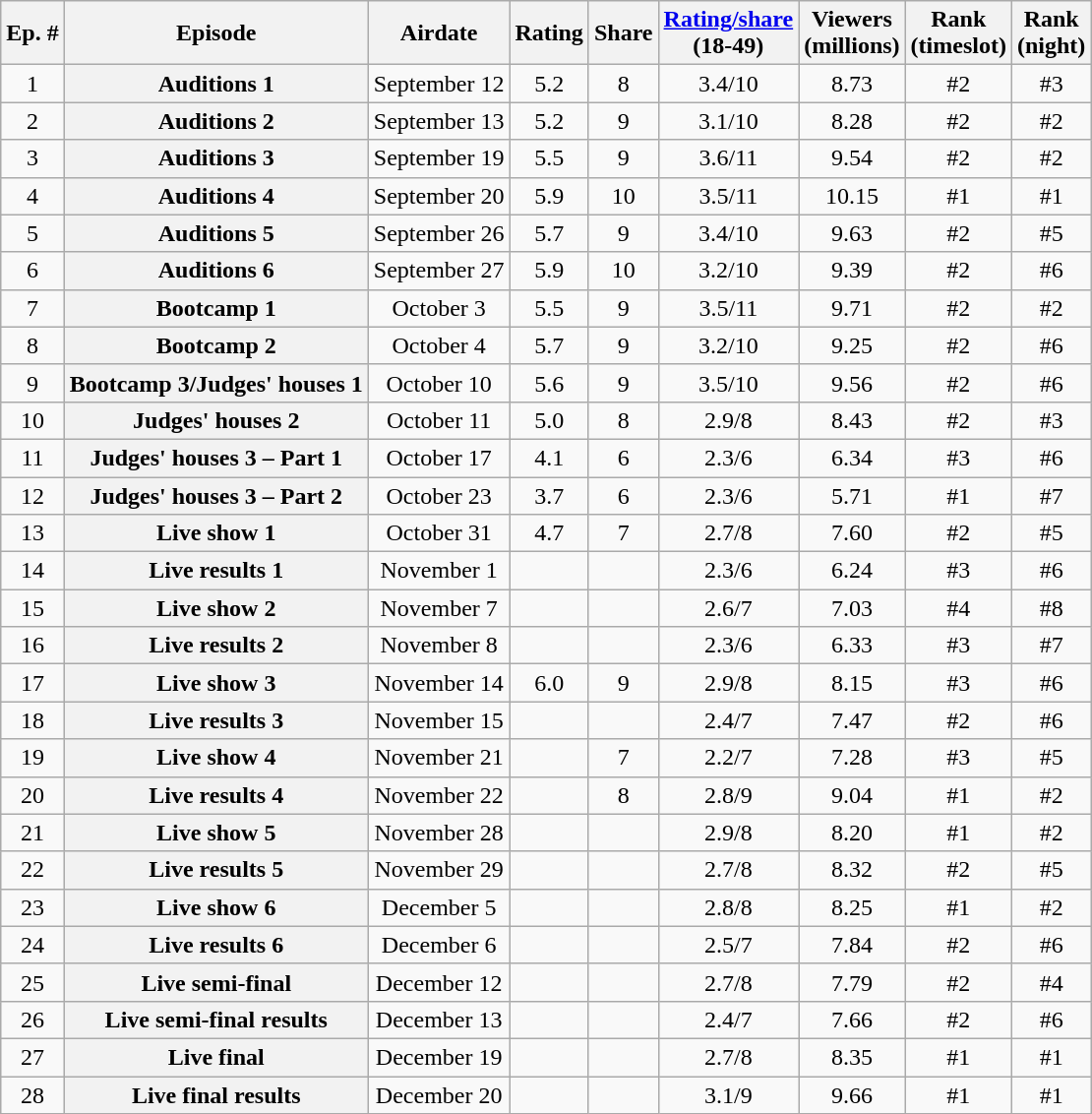<table class="wikitable" style="text-align:center">
<tr>
<th>Ep. #</th>
<th>Episode</th>
<th>Airdate</th>
<th>Rating</th>
<th>Share</th>
<th><a href='#'>Rating/share</a><br>(18-49)</th>
<th>Viewers<br>(millions)</th>
<th>Rank<br>(timeslot)</th>
<th>Rank<br>(night)</th>
</tr>
<tr>
<td>1</td>
<th>Auditions 1</th>
<td>September 12</td>
<td>5.2</td>
<td>8</td>
<td>3.4/10</td>
<td>8.73</td>
<td>#2</td>
<td>#3</td>
</tr>
<tr>
<td>2</td>
<th>Auditions 2</th>
<td>September 13</td>
<td>5.2</td>
<td>9</td>
<td>3.1/10</td>
<td>8.28</td>
<td>#2</td>
<td>#2</td>
</tr>
<tr>
<td>3</td>
<th>Auditions 3</th>
<td>September 19</td>
<td>5.5</td>
<td>9</td>
<td>3.6/11</td>
<td>9.54</td>
<td>#2</td>
<td>#2</td>
</tr>
<tr>
<td>4</td>
<th>Auditions 4</th>
<td>September 20</td>
<td>5.9</td>
<td>10</td>
<td>3.5/11</td>
<td>10.15</td>
<td>#1</td>
<td>#1</td>
</tr>
<tr>
<td>5</td>
<th>Auditions 5</th>
<td>September 26</td>
<td>5.7</td>
<td>9</td>
<td>3.4/10</td>
<td>9.63</td>
<td>#2</td>
<td>#5</td>
</tr>
<tr>
<td>6</td>
<th>Auditions 6</th>
<td>September 27</td>
<td>5.9</td>
<td>10</td>
<td>3.2/10</td>
<td>9.39</td>
<td>#2</td>
<td>#6</td>
</tr>
<tr>
<td>7</td>
<th>Bootcamp 1</th>
<td>October 3</td>
<td>5.5</td>
<td>9</td>
<td>3.5/11</td>
<td>9.71</td>
<td>#2</td>
<td>#2</td>
</tr>
<tr>
<td>8</td>
<th>Bootcamp 2</th>
<td>October 4</td>
<td>5.7</td>
<td>9</td>
<td>3.2/10</td>
<td>9.25</td>
<td>#2</td>
<td>#6</td>
</tr>
<tr>
<td>9</td>
<th>Bootcamp 3/Judges' houses 1</th>
<td>October 10</td>
<td>5.6</td>
<td>9</td>
<td>3.5/10</td>
<td>9.56</td>
<td>#2</td>
<td>#6</td>
</tr>
<tr>
<td>10</td>
<th>Judges' houses 2</th>
<td>October 11</td>
<td>5.0</td>
<td>8</td>
<td>2.9/8</td>
<td>8.43</td>
<td>#2</td>
<td>#3</td>
</tr>
<tr>
<td>11</td>
<th>Judges' houses 3 – Part 1</th>
<td>October 17</td>
<td>4.1</td>
<td>6</td>
<td>2.3/6</td>
<td>6.34</td>
<td>#3</td>
<td>#6</td>
</tr>
<tr>
<td>12</td>
<th>Judges' houses 3 – Part 2</th>
<td>October 23</td>
<td>3.7</td>
<td>6</td>
<td>2.3/6</td>
<td>5.71</td>
<td>#1</td>
<td>#7</td>
</tr>
<tr>
<td>13</td>
<th>Live show 1</th>
<td>October 31</td>
<td>4.7</td>
<td>7</td>
<td>2.7/8</td>
<td>7.60</td>
<td>#2</td>
<td>#5</td>
</tr>
<tr>
<td>14</td>
<th>Live results 1</th>
<td>November 1</td>
<td></td>
<td></td>
<td>2.3/6</td>
<td>6.24</td>
<td>#3</td>
<td>#6</td>
</tr>
<tr>
<td>15</td>
<th>Live show 2</th>
<td>November 7</td>
<td></td>
<td></td>
<td>2.6/7</td>
<td>7.03</td>
<td>#4</td>
<td>#8</td>
</tr>
<tr>
<td>16</td>
<th>Live results 2</th>
<td>November 8</td>
<td></td>
<td></td>
<td>2.3/6</td>
<td>6.33</td>
<td>#3</td>
<td>#7</td>
</tr>
<tr>
<td>17</td>
<th>Live show 3</th>
<td>November 14</td>
<td>6.0</td>
<td>9</td>
<td>2.9/8</td>
<td>8.15</td>
<td>#3</td>
<td>#6</td>
</tr>
<tr>
<td>18</td>
<th>Live results 3</th>
<td>November 15</td>
<td></td>
<td></td>
<td>2.4/7</td>
<td>7.47</td>
<td>#2</td>
<td>#6</td>
</tr>
<tr>
<td>19</td>
<th>Live show 4</th>
<td>November 21</td>
<td></td>
<td>7</td>
<td>2.2/7</td>
<td>7.28</td>
<td>#3</td>
<td>#5</td>
</tr>
<tr>
<td>20</td>
<th>Live results 4</th>
<td>November 22</td>
<td></td>
<td>8</td>
<td>2.8/9</td>
<td>9.04</td>
<td>#1</td>
<td>#2</td>
</tr>
<tr>
<td>21</td>
<th>Live show 5</th>
<td>November 28</td>
<td></td>
<td></td>
<td>2.9/8</td>
<td>8.20</td>
<td>#1</td>
<td>#2</td>
</tr>
<tr>
<td>22</td>
<th>Live results 5</th>
<td>November 29</td>
<td></td>
<td></td>
<td>2.7/8</td>
<td>8.32</td>
<td>#2</td>
<td>#5</td>
</tr>
<tr>
<td>23</td>
<th>Live show 6</th>
<td>December 5</td>
<td></td>
<td></td>
<td>2.8/8</td>
<td>8.25</td>
<td>#1</td>
<td>#2</td>
</tr>
<tr>
<td>24</td>
<th>Live results 6</th>
<td>December 6</td>
<td></td>
<td></td>
<td>2.5/7</td>
<td>7.84</td>
<td>#2</td>
<td>#6</td>
</tr>
<tr>
<td>25</td>
<th>Live semi-final</th>
<td>December 12</td>
<td></td>
<td></td>
<td>2.7/8</td>
<td>7.79</td>
<td>#2</td>
<td>#4</td>
</tr>
<tr>
<td>26</td>
<th>Live semi-final results</th>
<td>December 13</td>
<td></td>
<td></td>
<td>2.4/7</td>
<td>7.66</td>
<td>#2</td>
<td>#6</td>
</tr>
<tr>
<td>27</td>
<th>Live final</th>
<td>December 19</td>
<td></td>
<td></td>
<td>2.7/8</td>
<td>8.35</td>
<td>#1</td>
<td>#1</td>
</tr>
<tr>
<td>28</td>
<th>Live final results</th>
<td>December 20</td>
<td></td>
<td></td>
<td>3.1/9</td>
<td>9.66</td>
<td>#1</td>
<td>#1</td>
</tr>
</table>
